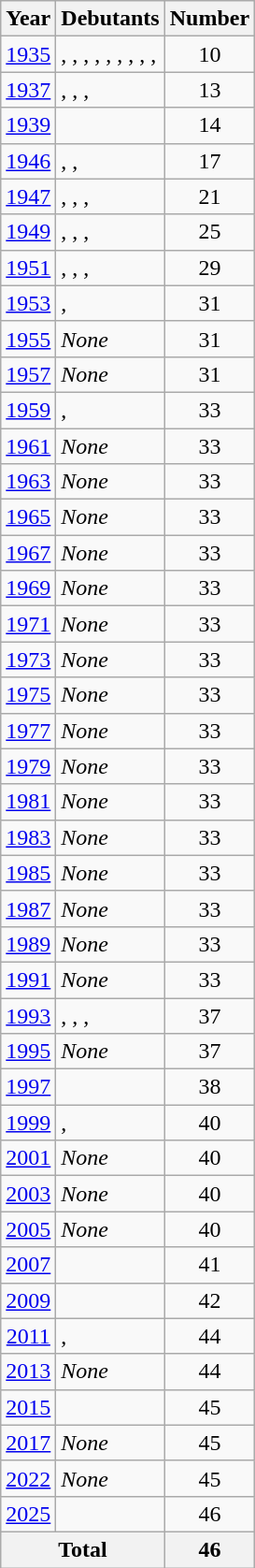<table class="wikitable" style="text-align:center;">
<tr>
<th>Year</th>
<th>Debutants</th>
<th>Number</th>
</tr>
<tr>
<td valign=top><a href='#'>1935</a></td>
<td align=left>, , , , , , , , , </td>
<td>10</td>
</tr>
<tr>
<td valign=top><a href='#'>1937</a></td>
<td align=left>, , , </td>
<td>13</td>
</tr>
<tr>
<td valign=top><a href='#'>1939</a></td>
<td align=left></td>
<td>14</td>
</tr>
<tr>
<td valign=top><a href='#'>1946</a></td>
<td align=left>, , </td>
<td>17</td>
</tr>
<tr>
<td valign=top><a href='#'>1947</a></td>
<td align=left>, , , </td>
<td>21</td>
</tr>
<tr>
<td valign=top><a href='#'>1949</a></td>
<td align=left>, , , </td>
<td>25</td>
</tr>
<tr>
<td valign=top><a href='#'>1951</a></td>
<td align=left>, , , </td>
<td>29</td>
</tr>
<tr>
<td valign=top><a href='#'>1953</a></td>
<td align=left>, </td>
<td>31</td>
</tr>
<tr>
<td valign=top><a href='#'>1955</a></td>
<td align=left><em>None</em></td>
<td>31</td>
</tr>
<tr>
<td valign=top><a href='#'>1957</a></td>
<td align=left><em>None</em></td>
<td>31</td>
</tr>
<tr>
<td valign=top><a href='#'>1959</a></td>
<td align=left>, </td>
<td>33</td>
</tr>
<tr>
<td valign=top><a href='#'>1961</a></td>
<td align=left><em>None</em></td>
<td>33</td>
</tr>
<tr>
<td valign=top><a href='#'>1963</a></td>
<td align=left><em>None</em></td>
<td>33</td>
</tr>
<tr>
<td valign=top><a href='#'>1965</a></td>
<td align=left><em>None</em></td>
<td>33</td>
</tr>
<tr>
<td valign=top><a href='#'>1967</a></td>
<td align=left><em>None</em></td>
<td>33</td>
</tr>
<tr>
<td valign=top><a href='#'>1969</a></td>
<td align=left><em>None</em></td>
<td>33</td>
</tr>
<tr>
<td valign=top><a href='#'>1971</a></td>
<td align=left><em>None</em></td>
<td>33</td>
</tr>
<tr>
<td valign=top><a href='#'>1973</a></td>
<td align=left><em>None</em></td>
<td>33</td>
</tr>
<tr>
<td valign=top><a href='#'>1975</a></td>
<td align=left><em>None</em></td>
<td>33</td>
</tr>
<tr>
<td valign=top><a href='#'>1977</a></td>
<td align=left><em>None</em></td>
<td>33</td>
</tr>
<tr>
<td valign=top><a href='#'>1979</a></td>
<td align=left><em>None</em></td>
<td>33</td>
</tr>
<tr>
<td valign=top><a href='#'>1981</a></td>
<td align=left><em>None</em></td>
<td>33</td>
</tr>
<tr>
<td valign=top><a href='#'>1983</a></td>
<td align=left><em>None</em></td>
<td>33</td>
</tr>
<tr>
<td valign=top><a href='#'>1985</a></td>
<td align=left><em>None</em></td>
<td>33</td>
</tr>
<tr>
<td valign=top><a href='#'>1987</a></td>
<td align=left><em>None</em></td>
<td>33</td>
</tr>
<tr>
<td valign=top><a href='#'>1989</a></td>
<td align=left><em>None</em></td>
<td>33</td>
</tr>
<tr>
<td valign=top><a href='#'>1991</a></td>
<td align=left><em>None</em></td>
<td>33</td>
</tr>
<tr>
<td valign=top><a href='#'>1993</a></td>
<td align=left>, , , </td>
<td>37</td>
</tr>
<tr>
<td valign=top><a href='#'>1995</a></td>
<td align=left><em>None</em></td>
<td>37</td>
</tr>
<tr>
<td valign=top><a href='#'>1997</a></td>
<td align=left></td>
<td>38</td>
</tr>
<tr>
<td valign=top><a href='#'>1999</a></td>
<td align=left>, </td>
<td>40</td>
</tr>
<tr>
<td valign=top><a href='#'>2001</a></td>
<td align=left><em>None</em></td>
<td>40</td>
</tr>
<tr>
<td valign=top><a href='#'>2003</a></td>
<td align=left><em>None</em></td>
<td>40</td>
</tr>
<tr>
<td valign=top><a href='#'>2005</a></td>
<td align=left><em>None</em></td>
<td>40</td>
</tr>
<tr>
<td valign=top><a href='#'>2007</a></td>
<td align=left></td>
<td>41</td>
</tr>
<tr>
<td valign=top><a href='#'>2009</a></td>
<td align=left></td>
<td>42</td>
</tr>
<tr>
<td valign=top><a href='#'>2011</a></td>
<td align=left>, </td>
<td>44</td>
</tr>
<tr>
<td valign=top><a href='#'>2013</a></td>
<td align=left><em>None</em></td>
<td>44</td>
</tr>
<tr>
<td valign=top><a href='#'>2015</a></td>
<td align=left></td>
<td>45</td>
</tr>
<tr>
<td valign=top><a href='#'>2017</a></td>
<td align=left><em>None</em></td>
<td>45</td>
</tr>
<tr>
<td valign=top><a href='#'>2022</a></td>
<td align=left><em>None</em></td>
<td>45</td>
</tr>
<tr>
<td valign=top><a href='#'>2025</a></td>
<td align=left></td>
<td>46</td>
</tr>
<tr>
<th colspan=2>Total</th>
<th>46</th>
</tr>
</table>
